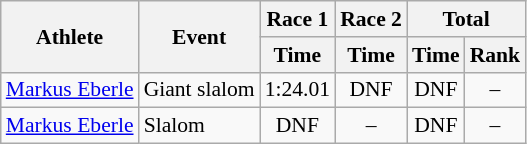<table class="wikitable" style="font-size:90%">
<tr>
<th rowspan="2">Athlete</th>
<th rowspan="2">Event</th>
<th>Race 1</th>
<th>Race 2</th>
<th colspan="2">Total</th>
</tr>
<tr>
<th>Time</th>
<th>Time</th>
<th>Time</th>
<th>Rank</th>
</tr>
<tr>
<td><a href='#'>Markus Eberle</a></td>
<td>Giant slalom</td>
<td align="center">1:24.01</td>
<td align="center">DNF</td>
<td align="center">DNF</td>
<td align="center">–</td>
</tr>
<tr>
<td><a href='#'>Markus Eberle</a></td>
<td>Slalom</td>
<td align="center">DNF</td>
<td align="center">–</td>
<td align="center">DNF</td>
<td align="center">–</td>
</tr>
</table>
